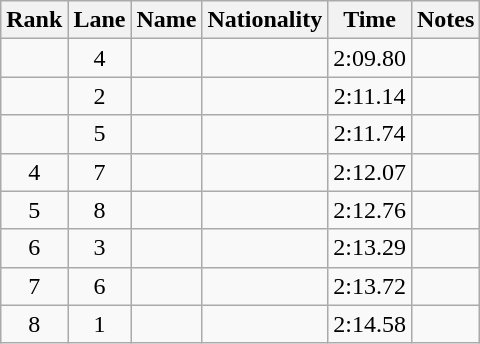<table class="wikitable sortable" style="text-align:center">
<tr>
<th>Rank</th>
<th>Lane</th>
<th>Name</th>
<th>Nationality</th>
<th>Time</th>
<th>Notes</th>
</tr>
<tr>
<td></td>
<td>4</td>
<td align="left"></td>
<td align="left"></td>
<td>2:09.80</td>
<td></td>
</tr>
<tr>
<td></td>
<td>2</td>
<td align="left"></td>
<td align="left"></td>
<td>2:11.14</td>
<td></td>
</tr>
<tr>
<td></td>
<td>5</td>
<td align="left"></td>
<td align="left"></td>
<td>2:11.74</td>
<td></td>
</tr>
<tr>
<td>4</td>
<td>7</td>
<td align="left"></td>
<td align="left"></td>
<td>2:12.07</td>
<td></td>
</tr>
<tr>
<td>5</td>
<td>8</td>
<td align="left"></td>
<td align="left"></td>
<td>2:12.76</td>
<td></td>
</tr>
<tr>
<td>6</td>
<td>3</td>
<td align="left"></td>
<td align="left"></td>
<td>2:13.29</td>
<td></td>
</tr>
<tr>
<td>7</td>
<td>6</td>
<td align="left"></td>
<td align="left"></td>
<td>2:13.72</td>
<td></td>
</tr>
<tr>
<td>8</td>
<td>1</td>
<td align="left"></td>
<td align="left"></td>
<td>2:14.58</td>
<td></td>
</tr>
</table>
